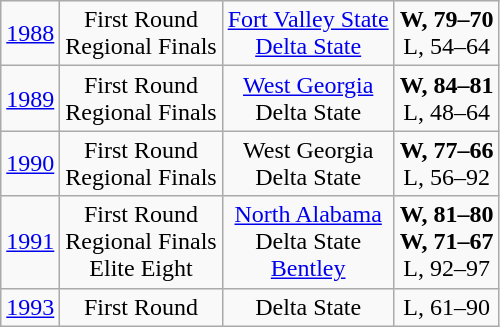<table class="wikitable">
<tr align="center">
<td><a href='#'>1988</a></td>
<td>First Round<br>Regional Finals</td>
<td><a href='#'>Fort Valley State</a><br><a href='#'>Delta State</a></td>
<td><strong>W, 79–70</strong><br>L, 54–64</td>
</tr>
<tr align="center">
<td><a href='#'>1989</a></td>
<td>First Round<br>Regional Finals</td>
<td><a href='#'>West Georgia</a><br>Delta State</td>
<td><strong>W, 84–81</strong><br>L, 48–64</td>
</tr>
<tr align="center">
<td><a href='#'>1990</a></td>
<td>First Round<br>Regional Finals</td>
<td>West Georgia<br>Delta State</td>
<td><strong>W, 77–66</strong><br>L, 56–92</td>
</tr>
<tr align="center">
<td><a href='#'>1991</a></td>
<td>First Round<br>Regional Finals<br>Elite Eight</td>
<td><a href='#'>North Alabama</a><br>Delta State<br><a href='#'>Bentley</a></td>
<td><strong>W, 81–80</strong><br><strong>W, 71–67</strong><br>L, 92–97</td>
</tr>
<tr align="center">
<td><a href='#'>1993</a></td>
<td>First Round</td>
<td>Delta State</td>
<td>L, 61–90</td>
</tr>
</table>
